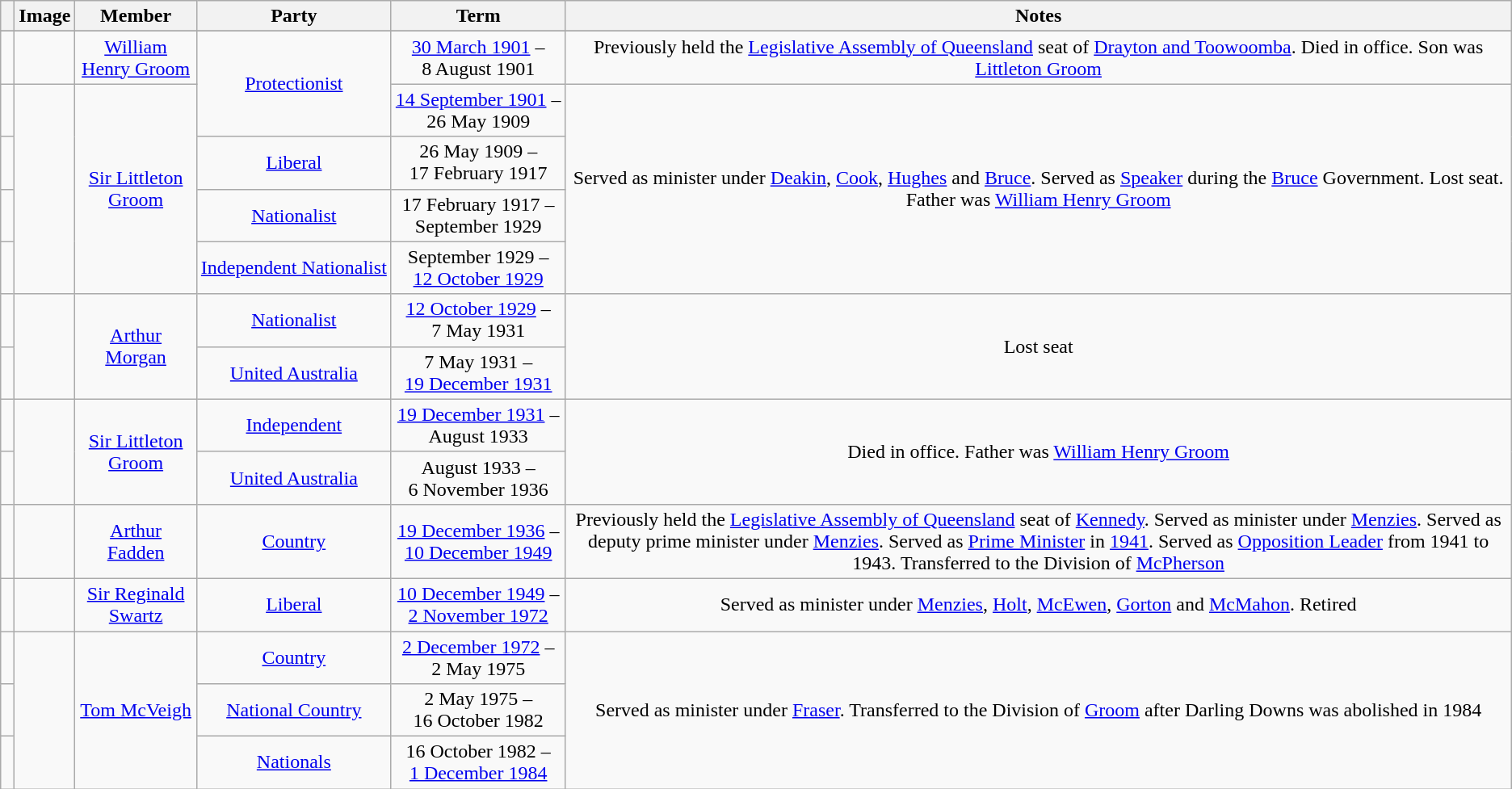<table class=wikitable style="text-align:center">
<tr>
<th></th>
<th>Image</th>
<th>Member</th>
<th>Party</th>
<th>Term</th>
<th>Notes</th>
</tr>
<tr>
</tr>
<tr>
<td> </td>
<td></td>
<td><a href='#'>William Henry Groom</a><br></td>
<td rowspan="2"><a href='#'>Protectionist</a></td>
<td nowrap><a href='#'>30 March 1901</a> –<br>8 August 1901</td>
<td>Previously held the <a href='#'>Legislative Assembly of Queensland</a> seat of <a href='#'>Drayton and Toowoomba</a>. Died in office. Son was <a href='#'>Littleton Groom</a></td>
</tr>
<tr>
<td> </td>
<td rowspan=4></td>
<td rowspan=4><a href='#'>Sir Littleton Groom</a><br></td>
<td nowrap><a href='#'>14 September 1901</a> –<br>26 May 1909</td>
<td rowspan=4>Served as minister under <a href='#'>Deakin</a>, <a href='#'>Cook</a>, <a href='#'>Hughes</a> and <a href='#'>Bruce</a>. Served as <a href='#'>Speaker</a> during the <a href='#'>Bruce</a> Government. Lost seat. Father was <a href='#'>William Henry Groom</a></td>
</tr>
<tr>
<td> </td>
<td nowrap><a href='#'>Liberal</a></td>
<td nowrap>26 May 1909 –<br>17 February 1917</td>
</tr>
<tr>
<td> </td>
<td nowrap><a href='#'>Nationalist</a></td>
<td nowrap>17 February 1917 –<br>September 1929</td>
</tr>
<tr>
<td> </td>
<td nowrap><a href='#'>Independent Nationalist</a></td>
<td nowrap>September 1929 –<br><a href='#'>12 October 1929</a></td>
</tr>
<tr>
<td> </td>
<td rowspan=2></td>
<td rowspan=2><a href='#'>Arthur Morgan</a><br></td>
<td><a href='#'>Nationalist</a></td>
<td nowrap><a href='#'>12 October 1929</a> –<br>7 May 1931</td>
<td rowspan=2>Lost seat</td>
</tr>
<tr>
<td> </td>
<td nowrap><a href='#'>United Australia</a></td>
<td nowrap>7 May 1931 –<br><a href='#'>19 December 1931</a></td>
</tr>
<tr>
<td> </td>
<td rowspan=2></td>
<td rowspan=2><a href='#'>Sir Littleton Groom</a><br></td>
<td><a href='#'>Independent</a></td>
<td nowrap><a href='#'>19 December 1931</a> –<br>August 1933</td>
<td rowspan=2>Died in office. Father was <a href='#'>William Henry Groom</a></td>
</tr>
<tr>
<td> </td>
<td nowrap><a href='#'>United Australia</a></td>
<td nowrap>August 1933 –<br>6 November 1936</td>
</tr>
<tr>
<td> </td>
<td></td>
<td><a href='#'>Arthur Fadden</a><br></td>
<td><a href='#'>Country</a></td>
<td nowrap><a href='#'>19 December 1936</a> –<br><a href='#'>10 December 1949</a></td>
<td>Previously held the <a href='#'>Legislative Assembly of Queensland</a> seat of <a href='#'>Kennedy</a>. Served as minister under <a href='#'>Menzies</a>. Served as deputy prime minister under <a href='#'>Menzies</a>. Served as <a href='#'>Prime Minister</a> in <a href='#'>1941</a>. Served as <a href='#'>Opposition Leader</a> from 1941 to 1943. Transferred to the Division of <a href='#'>McPherson</a></td>
</tr>
<tr>
<td> </td>
<td></td>
<td><a href='#'>Sir Reginald Swartz</a><br></td>
<td><a href='#'>Liberal</a></td>
<td nowrap><a href='#'>10 December 1949</a> –<br><a href='#'>2 November 1972</a></td>
<td>Served as minister under <a href='#'>Menzies</a>, <a href='#'>Holt</a>, <a href='#'>McEwen</a>, <a href='#'>Gorton</a> and <a href='#'>McMahon</a>. Retired</td>
</tr>
<tr>
<td> </td>
<td rowspan=3></td>
<td rowspan=3><a href='#'>Tom McVeigh</a><br></td>
<td><a href='#'>Country</a></td>
<td nowrap><a href='#'>2 December 1972</a> –<br>2 May 1975</td>
<td rowspan=3>Served as minister under <a href='#'>Fraser</a>. Transferred to the Division of <a href='#'>Groom</a> after Darling Downs was abolished in 1984</td>
</tr>
<tr>
<td> </td>
<td><a href='#'>National Country</a></td>
<td nowrap>2 May 1975 –<br>16 October 1982</td>
</tr>
<tr>
<td> </td>
<td><a href='#'>Nationals</a></td>
<td nowrap>16 October 1982 –<br><a href='#'>1 December 1984</a></td>
</tr>
</table>
